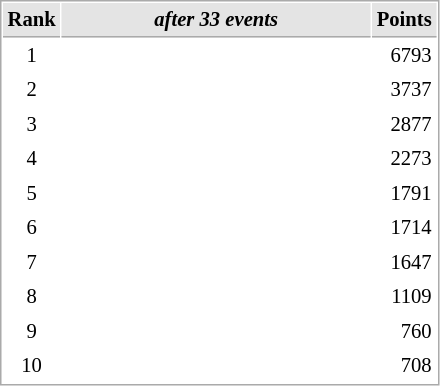<table cellspacing="1" cellpadding="3" style="border:1px solid #AAAAAA;font-size:86%">
<tr style="background-color: #E4E4E4;">
<th style="border-bottom:1px solid #AAAAAA" width=10>Rank</th>
<th style="border-bottom:1px solid #AAAAAA" width=200><em>after 33 events</em></th>
<th style="border-bottom:1px solid #AAAAAA" width=20 align=right>Points</th>
</tr>
<tr>
<td align=center>1</td>
<td></td>
<td align=right>6793</td>
</tr>
<tr>
<td align=center>2</td>
<td></td>
<td align=right>3737</td>
</tr>
<tr>
<td align=center>3</td>
<td></td>
<td align=right>2877</td>
</tr>
<tr>
<td align=center>4</td>
<td></td>
<td align=right>2273</td>
</tr>
<tr>
<td align=center>5</td>
<td></td>
<td align=right>1791</td>
</tr>
<tr>
<td align=center>6</td>
<td></td>
<td align=right>1714</td>
</tr>
<tr>
<td align=center>7</td>
<td></td>
<td align=right>1647</td>
</tr>
<tr>
<td align=center>8</td>
<td></td>
<td align=right>1109</td>
</tr>
<tr>
<td align=center>9</td>
<td></td>
<td align=right>760</td>
</tr>
<tr>
<td align=center>10</td>
<td></td>
<td align=right>708</td>
</tr>
</table>
